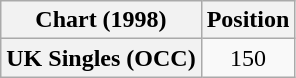<table class="wikitable plainrowheaders" style="text-align:center">
<tr>
<th>Chart (1998)</th>
<th>Position</th>
</tr>
<tr>
<th scope="row">UK Singles (OCC)</th>
<td>150</td>
</tr>
</table>
